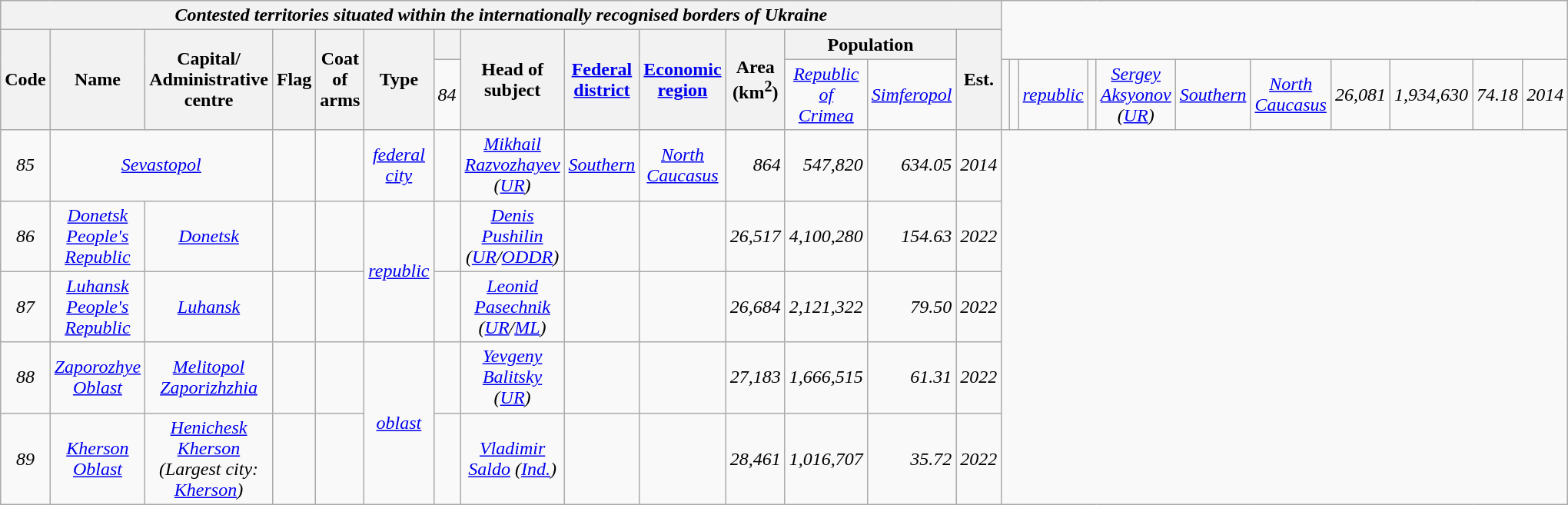<table class="wikitable sortable" style="text-align: center;">
<tr>
<th colspan="14"><em>Contested territories situated within the internationally recognised borders of Ukraine</em></th>
</tr>
<tr>
<th rowspan="2">Code</th>
<th rowspan="2">Name</th>
<th rowspan="2">Capital/<br>Administrative centre</th>
<th rowspan="2">Flag</th>
<th rowspan="2">Coat<br>of arms</th>
<th rowspan="2">Type</th>
<th></th>
<th rowspan="2">Head of subject</th>
<th rowspan="2"><a href='#'>Federal district</a></th>
<th rowspan="2"><a href='#'>Economic region</a></th>
<th rowspan="2">Area<br>(km<sup>2</sup>)</th>
<th colspan="2">Population</th>
<th rowspan="2">Est.</th>
</tr>
<tr style="height:50px; font-style: italic;">
<td>84</td>
<td><a href='#'>Republic of Crimea</a></td>
<td><a href='#'>Simferopol</a></td>
<td></td>
<td></td>
<td><a href='#'>republic</a></td>
<td></td>
<td><a href='#'>Sergey Aksyonov</a> (<a href='#'>UR</a>)</td>
<td><a href='#'>Southern</a></td>
<td><a href='#'>North Caucasus</a></td>
<td align="right">26,081</td>
<td align="right">1,934,630</td>
<td align="right">74.18</td>
<td align="right">2014</td>
</tr>
<tr style="height:50px; font-style: italic;">
<td>85</td>
<td colspan="2"><a href='#'>Sevastopol</a></td>
<td></td>
<td></td>
<td><a href='#'>federal city</a></td>
<td></td>
<td><a href='#'>Mikhail Razvozhayev</a> (<a href='#'>UR</a>)</td>
<td><a href='#'>Southern</a></td>
<td><a href='#'>North Caucasus</a></td>
<td align="right">864</td>
<td align="right">547,820</td>
<td align="right">634.05</td>
<td align="right">2014</td>
</tr>
<tr style="height:50px; font-style: italic;">
<td>86</td>
<td><a href='#'>Donetsk People's Republic</a></td>
<td><a href='#'>Donetsk</a></td>
<td></td>
<td></td>
<td rowspan="2"><a href='#'>republic</a></td>
<td></td>
<td><a href='#'>Denis Pushilin</a> (<a href='#'>UR</a>/<a href='#'>ODDR</a>)</td>
<td></td>
<td></td>
<td align="right">26,517</td>
<td align="right">4,100,280</td>
<td align="right">154.63</td>
<td align="right">2022</td>
</tr>
<tr style="height:50px; font-style: italic;">
<td>87</td>
<td><a href='#'>Luhansk People's Republic</a></td>
<td><a href='#'>Luhansk</a></td>
<td></td>
<td></td>
<td></td>
<td><a href='#'>Leonid Pasechnik</a> (<a href='#'>UR</a>/<a href='#'>ML</a>)</td>
<td></td>
<td></td>
<td align="right">26,684</td>
<td align="right">2,121,322</td>
<td align="right">79.50</td>
<td align="right">2022</td>
</tr>
<tr style="height:50px; font-style: italic;">
<td>88</td>
<td><a href='#'>Zaporozhye Oblast</a></td>
<td><a href='#'>Melitopol</a> <br><a href='#'>Zaporizhzhia</a> </td>
<td></td>
<td></td>
<td rowspan="2"><a href='#'>oblast</a></td>
<td></td>
<td><a href='#'>Yevgeny Balitsky</a> (<a href='#'>UR</a>)</td>
<td></td>
<td></td>
<td align="right">27,183</td>
<td align="right">1,666,515</td>
<td align="right">61.31</td>
<td align="right">2022</td>
</tr>
<tr style="height:50px; font-style: italic;">
<td>89</td>
<td><a href='#'>Kherson Oblast</a></td>
<td><a href='#'>Henichesk</a> <br><a href='#'>Kherson</a> <br>(Largest city: <a href='#'>Kherson</a>)</td>
<td></td>
<td></td>
<td></td>
<td><a href='#'>Vladimir Saldo</a> (<a href='#'>Ind.</a>)</td>
<td></td>
<td></td>
<td align="right">28,461</td>
<td align="right">1,016,707</td>
<td align="right">35.72</td>
<td align="right">2022</td>
</tr>
</table>
